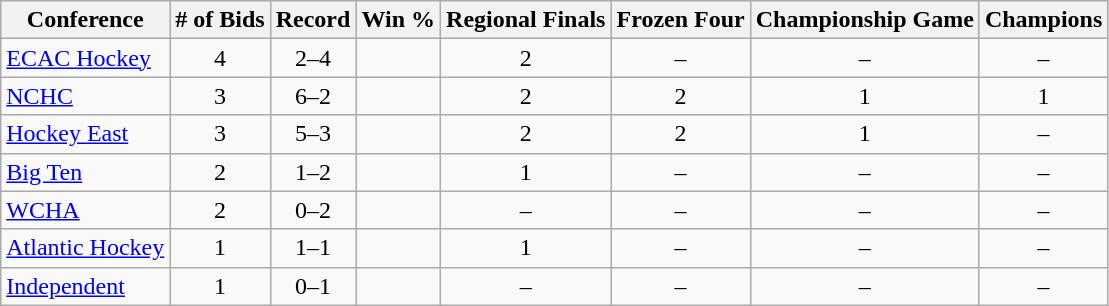<table class="wikitable sortable">
<tr>
<th>Conference</th>
<th># of Bids</th>
<th>Record</th>
<th>Win %</th>
<th>Regional Finals</th>
<th>Frozen Four</th>
<th>Championship Game</th>
<th>Champions</th>
</tr>
<tr align="center">
<td align="left"><a href='#'>ECAC Hockey</a></td>
<td>4</td>
<td>2–4</td>
<td></td>
<td>2</td>
<td>–</td>
<td>–</td>
<td>–</td>
</tr>
<tr align="center">
<td align="left"><a href='#'>NCHC</a></td>
<td>3</td>
<td>6–2</td>
<td></td>
<td>2</td>
<td>2</td>
<td>1</td>
<td>1</td>
</tr>
<tr align="center">
<td align="left"><a href='#'>Hockey East</a></td>
<td>3</td>
<td>5–3</td>
<td></td>
<td>2</td>
<td>2</td>
<td>1</td>
<td>–</td>
</tr>
<tr align="center">
<td align="left"><a href='#'>Big Ten</a></td>
<td>2</td>
<td>1–2</td>
<td></td>
<td>1</td>
<td>–</td>
<td>–</td>
<td>–</td>
</tr>
<tr align="center">
<td align="left"><a href='#'>WCHA</a></td>
<td>2</td>
<td>0–2</td>
<td></td>
<td>–</td>
<td>–</td>
<td>–</td>
<td>–</td>
</tr>
<tr align="center">
<td align="left"><a href='#'>Atlantic Hockey</a></td>
<td>1</td>
<td>1–1</td>
<td></td>
<td>1</td>
<td>–</td>
<td>–</td>
<td>–</td>
</tr>
<tr align="center">
<td align="left"><a href='#'>Independent</a></td>
<td>1</td>
<td>0–1</td>
<td></td>
<td>–</td>
<td>–</td>
<td>–</td>
<td>–</td>
</tr>
</table>
